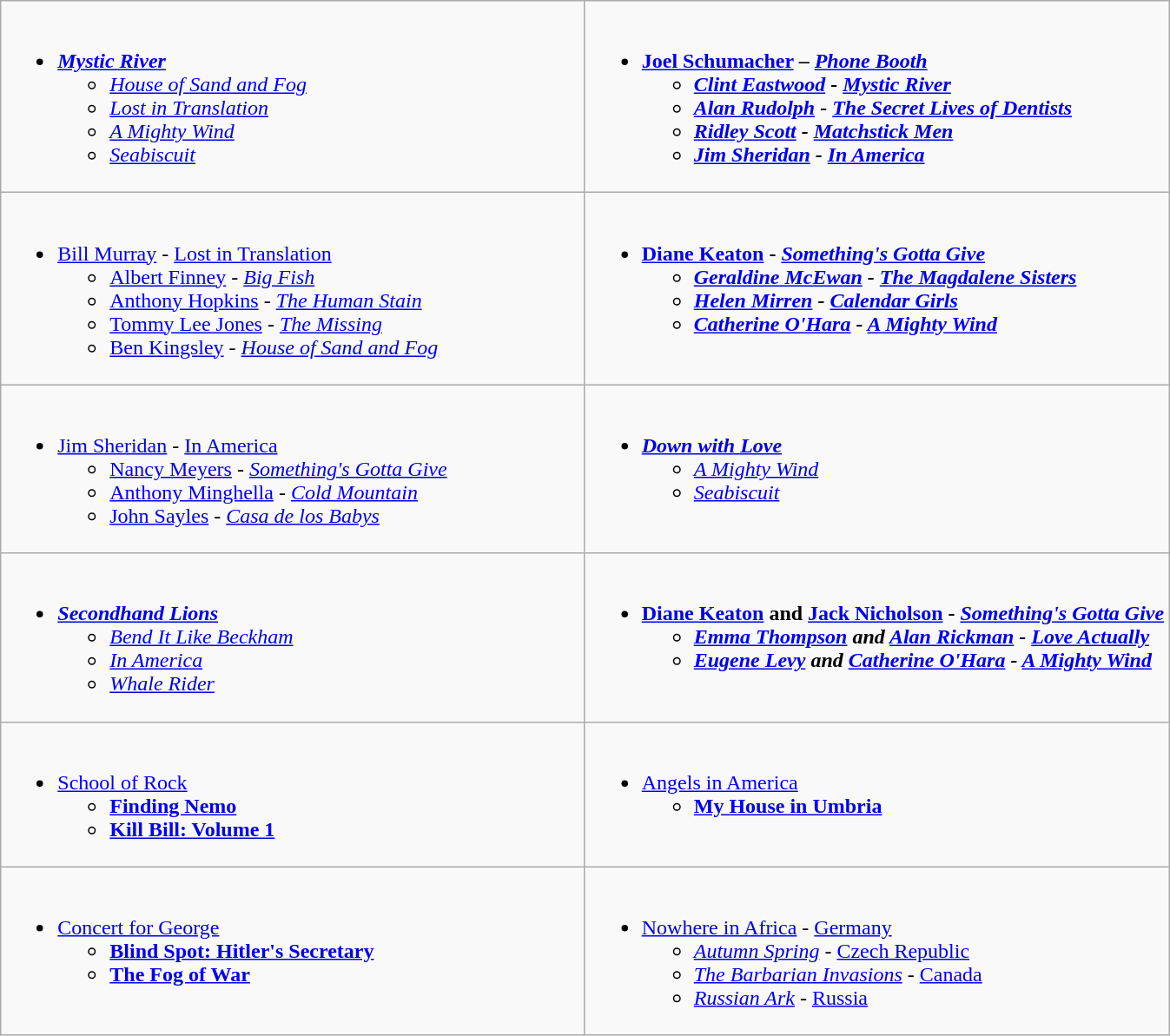<table class=wikitable>
<tr>
<td style="vertical-align:top; width:50%;"><br><ul><li><strong><em><a href='#'>Mystic River</a></em></strong><ul><li><em><a href='#'>House of Sand and Fog</a></em></li><li><em><a href='#'>Lost in Translation</a></em></li><li><em><a href='#'>A Mighty Wind</a></em></li><li><em><a href='#'>Seabiscuit</a></em></li></ul></li></ul></td>
<td style="vertical-align:top; width:50%;"><br><ul><li><strong><a href='#'>Joel Schumacher</a> – <em><a href='#'>Phone Booth</a><strong><em><ul><li><a href='#'>Clint Eastwood</a> - </em><a href='#'>Mystic River</a><em></li><li><a href='#'>Alan Rudolph</a> - </em><a href='#'>The Secret Lives of Dentists</a><em></li><li><a href='#'>Ridley Scott</a> - </em><a href='#'>Matchstick Men</a><em></li><li><a href='#'>Jim Sheridan</a> - </em><a href='#'>In America</a><em></li></ul></li></ul></td>
</tr>
<tr>
<td style="vertical-align:top; width:50%;"><br><ul><li></strong><a href='#'>Bill Murray</a> - </em><a href='#'>Lost in Translation</a></em></strong><ul><li><a href='#'>Albert Finney</a> - <em><a href='#'>Big Fish</a></em></li><li><a href='#'>Anthony Hopkins</a> - <em><a href='#'>The Human Stain</a></em></li><li><a href='#'>Tommy Lee Jones</a> - <em><a href='#'>The Missing</a></em></li><li><a href='#'>Ben Kingsley</a> - <em><a href='#'>House of Sand and Fog</a></em></li></ul></li></ul></td>
<td style="vertical-align:top; width:50%;"><br><ul><li><strong><a href='#'>Diane Keaton</a> - <em><a href='#'>Something's Gotta Give</a><strong><em><ul><li><a href='#'>Geraldine McEwan</a> - </em><a href='#'>The Magdalene Sisters</a><em></li><li><a href='#'>Helen Mirren</a> - </em><a href='#'>Calendar Girls</a><em></li><li><a href='#'>Catherine O'Hara</a> - </em><a href='#'>A Mighty Wind</a><em></li></ul></li></ul></td>
</tr>
<tr>
<td style="vertical-align:top; width:50%;"><br><ul><li></strong><a href='#'>Jim Sheridan</a> - </em><a href='#'>In America</a></em></strong><ul><li><a href='#'>Nancy Meyers</a> - <em><a href='#'>Something's Gotta Give</a></em></li><li><a href='#'>Anthony Minghella</a> - <em><a href='#'>Cold Mountain</a></em></li><li><a href='#'>John Sayles</a> - <em><a href='#'>Casa de los Babys</a></em></li></ul></li></ul></td>
<td style="vertical-align:top; width:50%;"><br><ul><li><strong><em><a href='#'>Down with Love</a></em></strong><ul><li><em><a href='#'>A Mighty Wind</a></em></li><li><em><a href='#'>Seabiscuit</a></em></li></ul></li></ul></td>
</tr>
<tr>
<td style="vertical-align:top; width:50%;"><br><ul><li><strong><em><a href='#'>Secondhand Lions</a></em></strong><ul><li><em><a href='#'>Bend It Like Beckham</a></em></li><li><em><a href='#'>In America</a></em></li><li><em><a href='#'>Whale Rider</a></em></li></ul></li></ul></td>
<td style="vertical-align:top; width:50%;"><br><ul><li><strong><a href='#'>Diane Keaton</a> and <a href='#'>Jack Nicholson</a> - <em><a href='#'>Something's Gotta Give</a><strong><em><ul><li><a href='#'>Emma Thompson</a> and <a href='#'>Alan Rickman</a> - </em><a href='#'>Love Actually</a><em></li><li><a href='#'>Eugene Levy</a> and <a href='#'>Catherine O'Hara</a> - </em><a href='#'>A Mighty Wind</a><em></li></ul></li></ul></td>
</tr>
<tr>
<td style="vertical-align:top; width:50%;"><br><ul><li></em></strong><a href='#'>School of Rock</a><strong><em><ul><li></em><a href='#'>Finding Nemo</a><em></li><li></em><a href='#'>Kill Bill: Volume 1</a><em></li></ul></li></ul></td>
<td style="vertical-align:top; width:50%;"><br><ul><li></em></strong><a href='#'>Angels in America</a><strong><em><ul><li></em><a href='#'>My House in Umbria</a><em></li></ul></li></ul></td>
</tr>
<tr>
<td style="vertical-align:top; width:50%;"><br><ul><li></em></strong><a href='#'>Concert for George</a><strong><em><ul><li></em><a href='#'>Blind Spot: Hitler's Secretary</a><em></li><li></em><a href='#'>The Fog of War</a><em></li></ul></li></ul></td>
<td style="vertical-align:top; width:50%;"><br><ul><li></em></strong><a href='#'>Nowhere in Africa</a></em> - <a href='#'>Germany</a></strong><ul><li><em><a href='#'>Autumn Spring</a></em> - <a href='#'>Czech Republic</a></li><li><em><a href='#'>The Barbarian Invasions</a></em> - <a href='#'>Canada</a></li><li><em><a href='#'>Russian Ark</a></em> - <a href='#'>Russia</a></li></ul></li></ul></td>
</tr>
</table>
